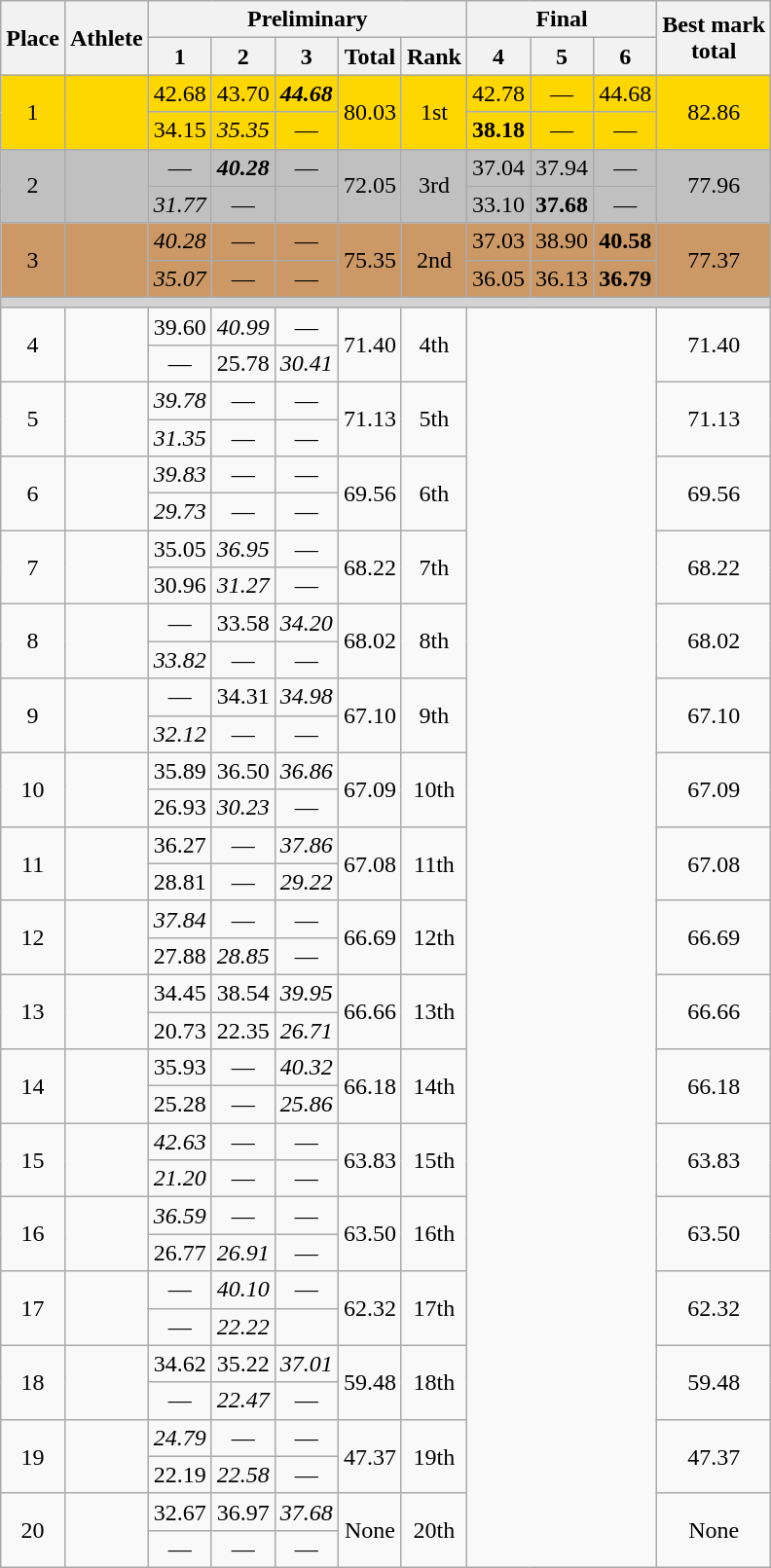<table class="wikitable" style="text-align:center;">
<tr>
<th rowspan=2>Place</th>
<th rowspan=2>Athlete</th>
<th colspan=5>Preliminary</th>
<th colspan=3>Final</th>
<th rowspan=2>Best mark <br> total</th>
</tr>
<tr>
<th>1</th>
<th>2</th>
<th>3</th>
<th>Total</th>
<th>Rank</th>
<th>4</th>
<th>5</th>
<th>6</th>
</tr>
<tr bgcolor=gold>
<td rowspan=2>1</td>
<td rowspan=2 align=left></td>
<td>42.68</td>
<td>43.70</td>
<td><strong><em>44.68</em></strong></td>
<td rowspan=2>80.03</td>
<td rowspan=2>1st</td>
<td>42.78</td>
<td>—</td>
<td>44.68</td>
<td rowspan=2>82.86</td>
</tr>
<tr bgcolor=gold>
<td>34.15</td>
<td><em>35.35</em></td>
<td>—</td>
<td><strong>38.18</strong></td>
<td>—</td>
<td>—</td>
</tr>
<tr bgcolor=silver>
<td rowspan=2>2</td>
<td rowspan=2 align=left></td>
<td>—</td>
<td><strong><em>40.28</em></strong></td>
<td>—</td>
<td rowspan=2>72.05</td>
<td rowspan=2>3rd</td>
<td>37.04</td>
<td>37.94</td>
<td>—</td>
<td rowspan=2>77.96</td>
</tr>
<tr bgcolor=silver>
<td><em>31.77</em></td>
<td>—</td>
<td></td>
<td>33.10</td>
<td><strong>37.68</strong></td>
<td>—</td>
</tr>
<tr bgcolor=cc9966>
<td rowspan=2>3</td>
<td rowspan=2 align=left></td>
<td><em>40.28</em></td>
<td>—</td>
<td>—</td>
<td rowspan=2>75.35</td>
<td rowspan=2>2nd</td>
<td>37.03</td>
<td>38.90</td>
<td><strong>40.58</strong></td>
<td rowspan=2>77.37</td>
</tr>
<tr bgcolor=cc9966>
<td><em>35.07</em></td>
<td>—</td>
<td>—</td>
<td>36.05</td>
<td>36.13</td>
<td><strong>36.79</strong></td>
</tr>
<tr>
<td colspan=12 bgcolor=lightgray></td>
</tr>
<tr>
<td rowspan=2>4</td>
<td rowspan=2 align=left></td>
<td>39.60</td>
<td><em>40.99</em></td>
<td>—</td>
<td rowspan=2>71.40</td>
<td rowspan=2>4th</td>
<td rowspan=34 colspan=3></td>
<td rowspan=2>71.40</td>
</tr>
<tr>
<td>—</td>
<td>25.78</td>
<td><em>30.41</em></td>
</tr>
<tr>
<td rowspan=2>5</td>
<td rowspan=2 align=left></td>
<td><em>39.78</em></td>
<td>—</td>
<td>—</td>
<td rowspan=2>71.13</td>
<td rowspan=2>5th</td>
<td rowspan=2>71.13</td>
</tr>
<tr>
<td><em>31.35</em></td>
<td>—</td>
<td>—</td>
</tr>
<tr>
<td rowspan=2>6</td>
<td rowspan=2 align=left></td>
<td><em>39.83</em></td>
<td>—</td>
<td>—</td>
<td rowspan=2>69.56</td>
<td rowspan=2>6th</td>
<td rowspan=2>69.56</td>
</tr>
<tr>
<td><em>29.73</em></td>
<td>—</td>
<td>—</td>
</tr>
<tr>
<td rowspan=2>7</td>
<td rowspan=2 align=left></td>
<td>35.05</td>
<td><em>36.95</em></td>
<td>—</td>
<td rowspan=2>68.22</td>
<td rowspan=2>7th</td>
<td rowspan=2>68.22</td>
</tr>
<tr>
<td>30.96</td>
<td><em>31.27</em></td>
<td>—</td>
</tr>
<tr>
<td rowspan=2>8</td>
<td rowspan=2 align=left></td>
<td>—</td>
<td>33.58</td>
<td><em>34.20</em></td>
<td rowspan=2>68.02</td>
<td rowspan=2>8th</td>
<td rowspan=2>68.02</td>
</tr>
<tr>
<td><em>33.82</em></td>
<td>—</td>
<td>—</td>
</tr>
<tr>
<td rowspan=2>9</td>
<td rowspan=2 align=left></td>
<td>—</td>
<td>34.31</td>
<td><em>34.98</em></td>
<td rowspan=2>67.10</td>
<td rowspan=2>9th</td>
<td rowspan=2>67.10</td>
</tr>
<tr>
<td><em>32.12</em></td>
<td>—</td>
<td>—</td>
</tr>
<tr>
<td rowspan=2>10</td>
<td rowspan=2 align=left></td>
<td>35.89</td>
<td>36.50</td>
<td><em>36.86</em></td>
<td rowspan=2>67.09</td>
<td rowspan=2>10th</td>
<td rowspan=2>67.09</td>
</tr>
<tr>
<td>26.93</td>
<td><em>30.23</em></td>
<td>—</td>
</tr>
<tr>
<td rowspan=2>11</td>
<td rowspan=2 align=left></td>
<td>36.27</td>
<td>—</td>
<td><em>37.86</em></td>
<td rowspan=2>67.08</td>
<td rowspan=2>11th</td>
<td rowspan=2>67.08</td>
</tr>
<tr>
<td>28.81</td>
<td>—</td>
<td><em>29.22</em></td>
</tr>
<tr>
<td rowspan=2>12</td>
<td rowspan=2 align=left></td>
<td><em>37.84</em></td>
<td>—</td>
<td>—</td>
<td rowspan=2>66.69</td>
<td rowspan=2>12th</td>
<td rowspan=2>66.69</td>
</tr>
<tr>
<td>27.88</td>
<td><em>28.85</em></td>
<td>—</td>
</tr>
<tr>
<td rowspan=2>13</td>
<td rowspan=2 align=left></td>
<td>34.45</td>
<td>38.54</td>
<td><em>39.95</em></td>
<td rowspan=2>66.66</td>
<td rowspan=2>13th</td>
<td rowspan=2>66.66</td>
</tr>
<tr>
<td>20.73</td>
<td>22.35</td>
<td><em>26.71</em></td>
</tr>
<tr>
<td rowspan=2>14</td>
<td rowspan=2 align=left></td>
<td>35.93</td>
<td>—</td>
<td><em>40.32</em></td>
<td rowspan=2>66.18</td>
<td rowspan=2>14th</td>
<td rowspan=2>66.18</td>
</tr>
<tr>
<td>25.28</td>
<td>—</td>
<td><em>25.86</em></td>
</tr>
<tr>
<td rowspan=2>15</td>
<td rowspan=2 align=left></td>
<td><em>42.63</em></td>
<td>—</td>
<td>—</td>
<td rowspan=2>63.83</td>
<td rowspan=2>15th</td>
<td rowspan=2>63.83</td>
</tr>
<tr>
<td><em>21.20</em></td>
<td>—</td>
<td>—</td>
</tr>
<tr>
<td rowspan=2>16</td>
<td rowspan=2 align=left></td>
<td><em>36.59</em></td>
<td>—</td>
<td>—</td>
<td rowspan=2>63.50</td>
<td rowspan=2>16th</td>
<td rowspan=2>63.50</td>
</tr>
<tr>
<td>26.77</td>
<td><em>26.91</em></td>
<td>—</td>
</tr>
<tr>
<td rowspan=2>17</td>
<td rowspan=2 align=left></td>
<td>—</td>
<td><em>40.10</em></td>
<td>—</td>
<td rowspan=2>62.32</td>
<td rowspan=2>17th</td>
<td rowspan=2>62.32</td>
</tr>
<tr>
<td>—</td>
<td><em>22.22</em></td>
<td></td>
</tr>
<tr>
<td rowspan=2>18</td>
<td rowspan=2 align=left></td>
<td>34.62</td>
<td>35.22</td>
<td><em>37.01</em></td>
<td rowspan=2>59.48</td>
<td rowspan=2>18th</td>
<td rowspan=2>59.48</td>
</tr>
<tr>
<td>—</td>
<td><em>22.47</em></td>
<td>—</td>
</tr>
<tr>
<td rowspan=2>19</td>
<td rowspan=2 align=left></td>
<td><em>24.79</em></td>
<td>—</td>
<td>—</td>
<td rowspan=2>47.37</td>
<td rowspan=2>19th</td>
<td rowspan=2>47.37</td>
</tr>
<tr>
<td>22.19</td>
<td><em>22.58</em></td>
<td>—</td>
</tr>
<tr>
<td rowspan=2>20</td>
<td rowspan=2 align=left></td>
<td>32.67</td>
<td>36.97</td>
<td><em>37.68</em></td>
<td rowspan=2>None</td>
<td rowspan=2>20th</td>
<td rowspan=2>None</td>
</tr>
<tr>
<td>—</td>
<td>—</td>
<td>—</td>
</tr>
</table>
